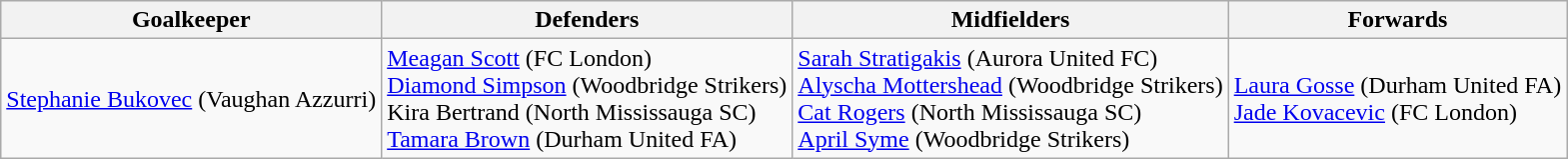<table class="wikitable">
<tr>
<th>Goalkeeper</th>
<th>Defenders</th>
<th>Midfielders</th>
<th>Forwards</th>
</tr>
<tr>
<td><a href='#'>Stephanie Bukovec</a> (Vaughan Azzurri)</td>
<td><a href='#'>Meagan Scott</a> (FC London)<br><a href='#'>Diamond Simpson</a> (Woodbridge Strikers)<br>Kira Bertrand (North Mississauga SC)<br><a href='#'>Tamara Brown</a> (Durham United FA)</td>
<td><a href='#'>Sarah Stratigakis</a> (Aurora United FC)<br><a href='#'>Alyscha Mottershead</a> (Woodbridge Strikers)<br><a href='#'>Cat Rogers</a> (North Mississauga SC)<br><a href='#'>April Syme</a> (Woodbridge Strikers)</td>
<td><a href='#'>Laura Gosse</a> (Durham United FA)<br><a href='#'>Jade Kovacevic</a> (FC London)</td>
</tr>
</table>
